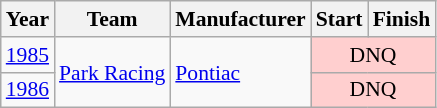<table class="wikitable" style="font-size: 90%;">
<tr>
<th>Year</th>
<th>Team</th>
<th>Manufacturer</th>
<th>Start</th>
<th>Finish</th>
</tr>
<tr>
<td><a href='#'>1985</a></td>
<td rowspan=2><a href='#'>Park Racing</a></td>
<td rowspan=2><a href='#'>Pontiac</a></td>
<td align=center colspan=2 style="background:#FFCFCF;">DNQ</td>
</tr>
<tr>
<td><a href='#'>1986</a></td>
<td align=center colspan=2 style="background:#FFCFCF;">DNQ</td>
</tr>
</table>
